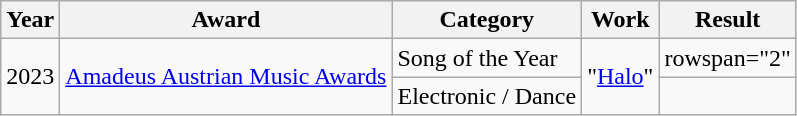<table class="wikitable">
<tr>
<th scope="col">Year</th>
<th scope="col">Award</th>
<th>Category</th>
<th scope="col">Work</th>
<th scope="col">Result</th>
</tr>
<tr>
<td rowspan="2" style="text-align:center;">2023</td>
<td rowspan="2"><a href='#'>Amadeus Austrian Music Awards</a></td>
<td>Song of the Year</td>
<td rowspan="2">"<a href='#'>Halo</a>"</td>
<td>rowspan="2" </td>
</tr>
<tr>
<td>Electronic / Dance</td>
</tr>
</table>
